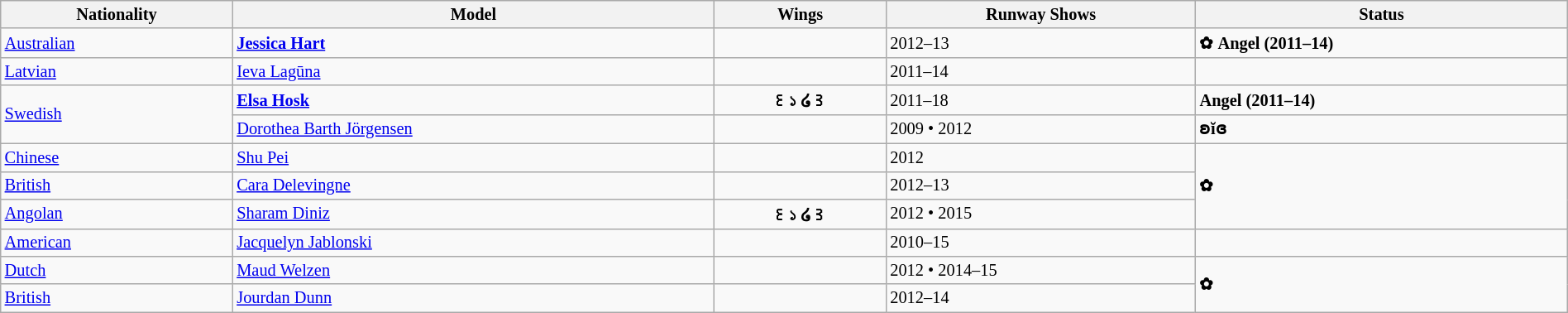<table class="sortable wikitable"  style="font-size:85%; width:100%;">
<tr>
<th style="text-align:center;">Nationality</th>
<th style="text-align:center;">Model</th>
<th style="text-align:center;">Wings</th>
<th style="text-align:center;">Runway Shows</th>
<th style="text-align:center;">Status</th>
</tr>
<tr>
<td> <a href='#'>Australian</a></td>
<td><a href='#'><strong>Jessica Hart</strong></a></td>
<td></td>
<td>2012–13</td>
<td><strong>✿  Angel (2011–14)</strong></td>
</tr>
<tr>
<td> <a href='#'>Latvian</a></td>
<td><a href='#'>Ieva Lagūna</a></td>
<td></td>
<td>2011–14</td>
<td></td>
</tr>
<tr>
<td rowspan="2"> <a href='#'>Swedish</a></td>
<td><strong><a href='#'>Elsa Hosk</a></strong></td>
<td align="center"><strong>꒰১ ໒꒱</strong></td>
<td>2011–18</td>
<td><strong> Angel (2011–14)</strong></td>
</tr>
<tr>
<td><a href='#'>Dorothea Barth Jörgensen</a></td>
<td></td>
<td>2009 • 2012</td>
<td><strong>ʚĭɞ</strong></td>
</tr>
<tr>
<td> <a href='#'>Chinese</a></td>
<td><a href='#'>Shu Pei</a></td>
<td></td>
<td>2012</td>
<td rowspan="3"><strong>✿</strong></td>
</tr>
<tr>
<td> <a href='#'>British</a></td>
<td><a href='#'>Cara Delevingne</a></td>
<td></td>
<td>2012–13</td>
</tr>
<tr>
<td> <a href='#'>Angolan</a></td>
<td><a href='#'>Sharam Diniz</a></td>
<td align="center"><strong>꒰১ ໒꒱</strong></td>
<td>2012 • 2015</td>
</tr>
<tr>
<td> <a href='#'>American</a></td>
<td><a href='#'>Jacquelyn Jablonski</a></td>
<td></td>
<td>2010–15</td>
<td></td>
</tr>
<tr>
<td> <a href='#'>Dutch</a></td>
<td><a href='#'>Maud Welzen</a></td>
<td></td>
<td>2012 • 2014–15</td>
<td rowspan="2"><strong>✿</strong></td>
</tr>
<tr>
<td> <a href='#'>British</a></td>
<td><a href='#'>Jourdan Dunn</a></td>
<td></td>
<td>2012–14</td>
</tr>
</table>
